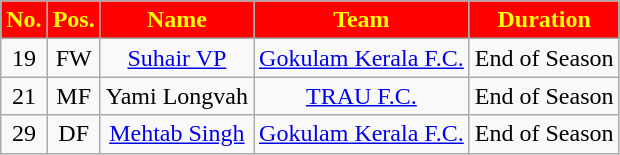<table class="wikitable" style="text-align:center;">
<tr>
<th style="background:#ff0000; color:#ffff00; text-align:center;">No.</th>
<th style="background:#ff0000; color:#ffff00; text-align:center;">Pos.</th>
<th style="background:#ff0000; color:#ffff00; text-align:center;">Name</th>
<th style="background:#ff0000; color:#ffff00; text-align:center;">Team</th>
<th style="background:#ff0000; color:#ffff00; text-align:center;">Duration</th>
</tr>
<tr>
<td>19</td>
<td>FW<br><td> <a href='#'>Suhair VP</a></td></td>
<td><a href='#'>Gokulam Kerala F.C.</a></td>
<td>End of Season</td>
</tr>
<tr>
<td>21</td>
<td>MF<br><td> Yami Longvah</td></td>
<td><a href='#'>TRAU F.C.</a></td>
<td>End of Season</td>
</tr>
<tr>
<td>29</td>
<td>DF<br><td> <a href='#'>Mehtab Singh</a></td></td>
<td><a href='#'>Gokulam Kerala F.C.</a></td>
<td>End of Season</td>
</tr>
</table>
